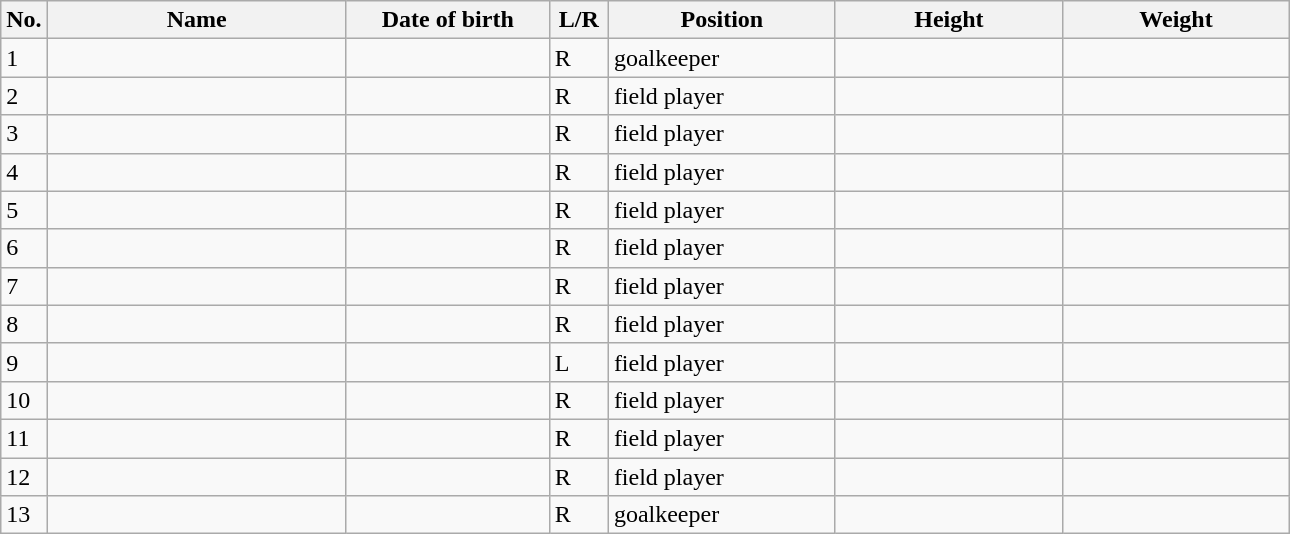<table class=wikitable sortable style=font-size:100%; text-align:center;>
<tr>
<th>No.</th>
<th style=width:12em>Name</th>
<th style=width:8em>Date of birth</th>
<th style=width:2em>L/R</th>
<th style=width:9em>Position</th>
<th style=width:9em>Height</th>
<th style=width:9em>Weight</th>
</tr>
<tr>
<td>1</td>
<td align=left></td>
<td></td>
<td>R</td>
<td>goalkeeper</td>
<td></td>
<td></td>
</tr>
<tr>
<td>2</td>
<td align=left></td>
<td></td>
<td>R</td>
<td>field player</td>
<td></td>
<td></td>
</tr>
<tr>
<td>3</td>
<td align=left></td>
<td></td>
<td>R</td>
<td>field player</td>
<td></td>
<td></td>
</tr>
<tr>
<td>4</td>
<td align=left></td>
<td></td>
<td>R</td>
<td>field player</td>
<td></td>
<td></td>
</tr>
<tr>
<td>5</td>
<td align=left></td>
<td></td>
<td>R</td>
<td>field player</td>
<td></td>
<td></td>
</tr>
<tr>
<td>6</td>
<td align=left></td>
<td></td>
<td>R</td>
<td>field player</td>
<td></td>
<td></td>
</tr>
<tr>
<td>7</td>
<td align=left></td>
<td></td>
<td>R</td>
<td>field player</td>
<td></td>
<td></td>
</tr>
<tr>
<td>8</td>
<td align=left></td>
<td></td>
<td>R</td>
<td>field player</td>
<td></td>
<td></td>
</tr>
<tr>
<td>9</td>
<td align=left></td>
<td></td>
<td>L</td>
<td>field player</td>
<td></td>
<td></td>
</tr>
<tr>
<td>10</td>
<td align=left></td>
<td></td>
<td>R</td>
<td>field player</td>
<td></td>
<td></td>
</tr>
<tr>
<td>11</td>
<td align=left></td>
<td></td>
<td>R</td>
<td>field player</td>
<td></td>
<td></td>
</tr>
<tr>
<td>12</td>
<td align=left></td>
<td></td>
<td>R</td>
<td>field player</td>
<td></td>
<td></td>
</tr>
<tr>
<td>13</td>
<td align=left></td>
<td></td>
<td>R</td>
<td>goalkeeper</td>
<td></td>
<td></td>
</tr>
</table>
